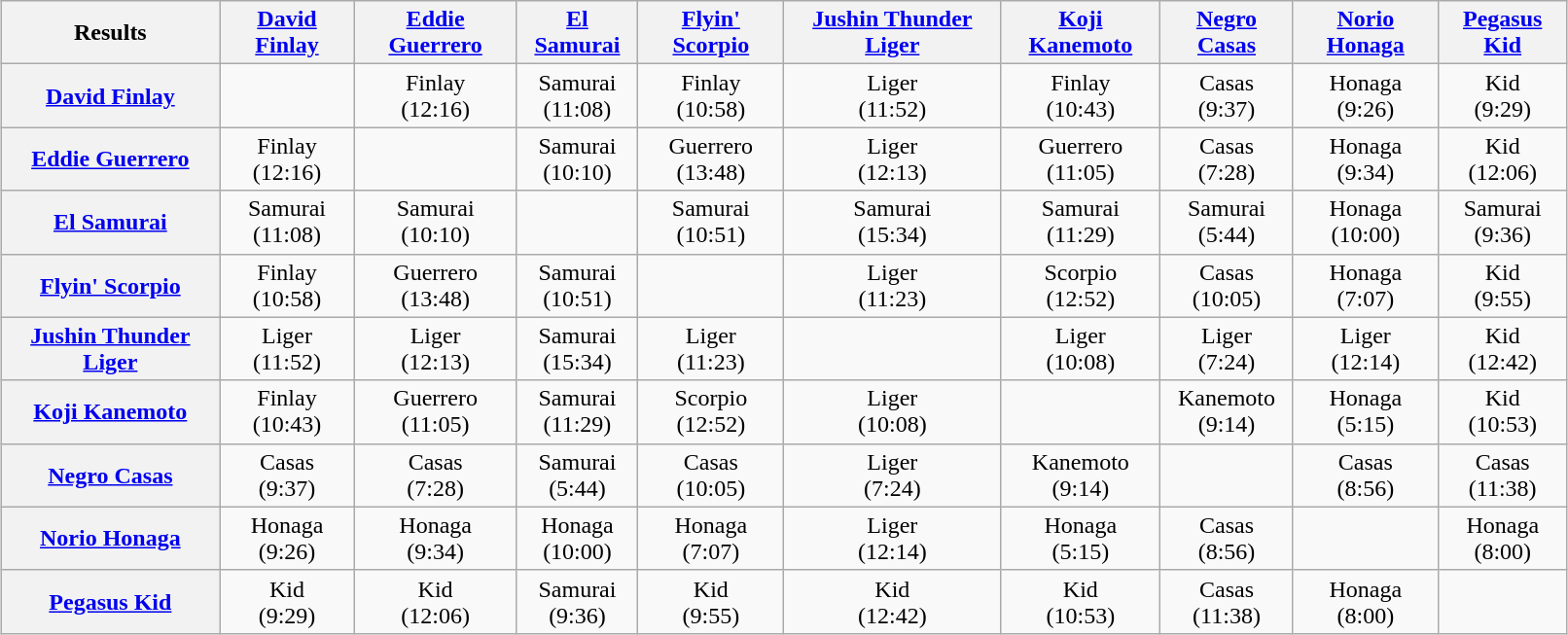<table class="wikitable" style="text-align:center; margin: 1em auto 1em auto" width="85%">
<tr>
<th>Results</th>
<th><a href='#'>David Finlay</a></th>
<th><a href='#'>Eddie Guerrero</a></th>
<th><a href='#'>El Samurai</a></th>
<th><a href='#'>Flyin' Scorpio</a></th>
<th><a href='#'>Jushin Thunder Liger</a></th>
<th><a href='#'>Koji Kanemoto</a></th>
<th><a href='#'>Negro Casas</a></th>
<th><a href='#'>Norio Honaga</a></th>
<th><a href='#'>Pegasus Kid</a></th>
</tr>
<tr>
<th><a href='#'>David Finlay</a></th>
<td></td>
<td>Finlay<br>(12:16)</td>
<td>Samurai<br>(11:08)</td>
<td>Finlay<br>(10:58)</td>
<td>Liger<br>(11:52)</td>
<td>Finlay<br>(10:43)</td>
<td>Casas<br>(9:37)</td>
<td>Honaga<br>(9:26)</td>
<td>Kid<br>(9:29)</td>
</tr>
<tr>
<th><a href='#'>Eddie Guerrero</a></th>
<td>Finlay<br>(12:16)</td>
<td></td>
<td>Samurai<br>(10:10)</td>
<td>Guerrero<br>(13:48)</td>
<td>Liger<br>(12:13)</td>
<td>Guerrero<br>(11:05)</td>
<td>Casas<br>(7:28)</td>
<td>Honaga<br>(9:34)</td>
<td>Kid<br>(12:06)</td>
</tr>
<tr>
<th><a href='#'>El Samurai</a></th>
<td>Samurai<br>(11:08)</td>
<td>Samurai<br>(10:10)</td>
<td></td>
<td>Samurai<br>(10:51)</td>
<td>Samurai<br>(15:34)</td>
<td>Samurai<br>(11:29)</td>
<td>Samurai<br>(5:44)</td>
<td>Honaga<br>(10:00)</td>
<td>Samurai<br>(9:36)</td>
</tr>
<tr>
<th><a href='#'>Flyin' Scorpio</a></th>
<td>Finlay<br>(10:58)</td>
<td>Guerrero<br>(13:48)</td>
<td>Samurai<br>(10:51)</td>
<td></td>
<td>Liger<br>(11:23)</td>
<td>Scorpio<br>(12:52)</td>
<td>Casas<br>(10:05)</td>
<td>Honaga<br>(7:07)</td>
<td>Kid<br>(9:55)</td>
</tr>
<tr>
<th><a href='#'>Jushin Thunder Liger</a></th>
<td>Liger<br>(11:52)</td>
<td>Liger<br>(12:13)</td>
<td>Samurai<br>(15:34)</td>
<td>Liger<br>(11:23)</td>
<td></td>
<td>Liger<br>(10:08)</td>
<td>Liger<br>(7:24)</td>
<td>Liger<br>(12:14)</td>
<td>Kid<br>(12:42)</td>
</tr>
<tr>
<th><a href='#'>Koji Kanemoto</a></th>
<td>Finlay<br>(10:43)</td>
<td>Guerrero<br>(11:05)</td>
<td>Samurai<br>(11:29)</td>
<td>Scorpio<br>(12:52)</td>
<td>Liger<br>(10:08)</td>
<td></td>
<td>Kanemoto<br>(9:14)</td>
<td>Honaga<br>(5:15)</td>
<td>Kid<br>(10:53)</td>
</tr>
<tr>
<th><a href='#'>Negro Casas</a></th>
<td>Casas<br>(9:37)</td>
<td>Casas<br>(7:28)</td>
<td>Samurai<br>(5:44)</td>
<td>Casas<br>(10:05)</td>
<td>Liger<br>(7:24)</td>
<td>Kanemoto<br>(9:14)</td>
<td></td>
<td>Casas<br>(8:56)</td>
<td>Casas<br>(11:38)</td>
</tr>
<tr>
<th><a href='#'>Norio Honaga</a></th>
<td>Honaga<br>(9:26)</td>
<td>Honaga<br>(9:34)</td>
<td>Honaga<br>(10:00)</td>
<td>Honaga<br>(7:07)</td>
<td>Liger<br>(12:14)</td>
<td>Honaga<br>(5:15)</td>
<td>Casas<br>(8:56)</td>
<td></td>
<td>Honaga<br>(8:00)</td>
</tr>
<tr>
<th><a href='#'>Pegasus Kid</a></th>
<td>Kid<br>(9:29)</td>
<td>Kid<br>(12:06)</td>
<td>Samurai<br>(9:36)</td>
<td>Kid<br>(9:55)</td>
<td>Kid<br>(12:42)</td>
<td>Kid<br>(10:53)</td>
<td>Casas<br>(11:38)</td>
<td>Honaga<br>(8:00)</td>
<td></td>
</tr>
</table>
